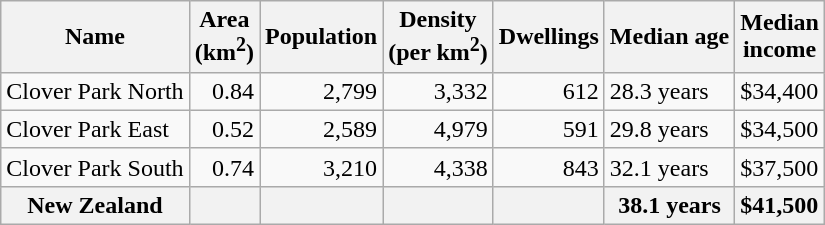<table class="wikitable">
<tr>
<th>Name</th>
<th>Area<br>(km<sup>2</sup>)</th>
<th>Population</th>
<th>Density<br>(per km<sup>2</sup>)</th>
<th>Dwellings</th>
<th>Median age</th>
<th>Median<br>income</th>
</tr>
<tr>
<td>Clover Park North</td>
<td style="text-align:right;">0.84</td>
<td style="text-align:right;">2,799</td>
<td style="text-align:right;">3,332</td>
<td style="text-align:right;">612</td>
<td>28.3 years</td>
<td>$34,400</td>
</tr>
<tr>
<td>Clover Park East</td>
<td style="text-align:right;">0.52</td>
<td style="text-align:right;">2,589</td>
<td style="text-align:right;">4,979</td>
<td style="text-align:right;">591</td>
<td>29.8 years</td>
<td>$34,500</td>
</tr>
<tr>
<td>Clover Park South</td>
<td style="text-align:right;">0.74</td>
<td style="text-align:right;">3,210</td>
<td style="text-align:right;">4,338</td>
<td style="text-align:right;">843</td>
<td>32.1 years</td>
<td>$37,500</td>
</tr>
<tr>
<th>New Zealand</th>
<th></th>
<th></th>
<th></th>
<th></th>
<th>38.1 years</th>
<th style="text-align:left;">$41,500</th>
</tr>
</table>
